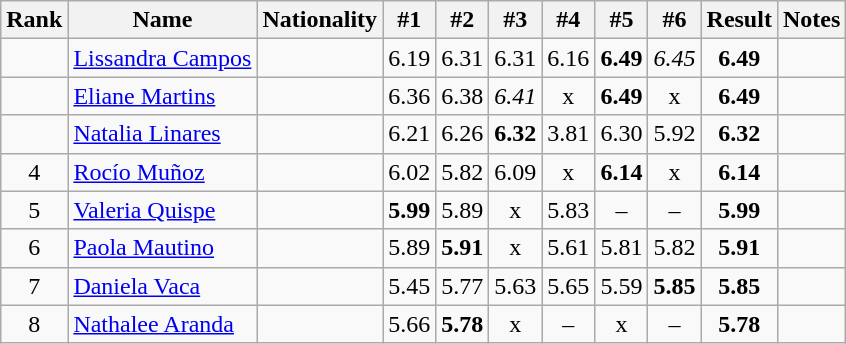<table class="wikitable sortable" style="text-align:center">
<tr>
<th>Rank</th>
<th>Name</th>
<th>Nationality</th>
<th>#1</th>
<th>#2</th>
<th>#3</th>
<th>#4</th>
<th>#5</th>
<th>#6</th>
<th>Result</th>
<th>Notes</th>
</tr>
<tr>
<td></td>
<td align=left><a href='#'>Lissandra Campos</a></td>
<td align=left></td>
<td>6.19</td>
<td>6.31</td>
<td>6.31</td>
<td>6.16</td>
<td><strong>6.49</strong></td>
<td><em>6.45</em></td>
<td><strong>6.49</strong></td>
<td></td>
</tr>
<tr>
<td></td>
<td align=left><a href='#'>Eliane Martins</a></td>
<td align=left></td>
<td>6.36</td>
<td>6.38</td>
<td><em>6.41</em></td>
<td>x</td>
<td><strong>6.49</strong></td>
<td>x</td>
<td><strong>6.49</strong></td>
<td></td>
</tr>
<tr>
<td></td>
<td align=left><a href='#'>Natalia Linares</a></td>
<td align=left></td>
<td>6.21</td>
<td>6.26</td>
<td><strong>6.32</strong></td>
<td>3.81</td>
<td>6.30</td>
<td>5.92</td>
<td><strong>6.32</strong></td>
<td></td>
</tr>
<tr>
<td>4</td>
<td align=left><a href='#'>Rocío Muñoz</a></td>
<td align=left></td>
<td>6.02</td>
<td>5.82</td>
<td>6.09</td>
<td>x</td>
<td><strong>6.14</strong></td>
<td>x</td>
<td><strong>6.14</strong></td>
<td></td>
</tr>
<tr>
<td>5</td>
<td align=left><a href='#'>Valeria Quispe</a></td>
<td align=left></td>
<td><strong>5.99</strong></td>
<td>5.89</td>
<td>x</td>
<td>5.83</td>
<td>–</td>
<td>–</td>
<td><strong>5.99</strong></td>
<td></td>
</tr>
<tr>
<td>6</td>
<td align=left><a href='#'>Paola Mautino</a></td>
<td align=left></td>
<td>5.89</td>
<td><strong>5.91</strong></td>
<td>x</td>
<td>5.61</td>
<td>5.81</td>
<td>5.82</td>
<td><strong>5.91</strong></td>
<td></td>
</tr>
<tr>
<td>7</td>
<td align=left><a href='#'>Daniela Vaca</a></td>
<td align=left></td>
<td>5.45</td>
<td>5.77</td>
<td>5.63</td>
<td>5.65</td>
<td>5.59</td>
<td><strong>5.85</strong></td>
<td><strong>5.85</strong></td>
<td></td>
</tr>
<tr>
<td>8</td>
<td align=left><a href='#'>Nathalee Aranda</a></td>
<td align=left></td>
<td>5.66</td>
<td><strong>5.78</strong></td>
<td>x</td>
<td>–</td>
<td>x</td>
<td>–</td>
<td><strong>5.78</strong></td>
<td></td>
</tr>
</table>
